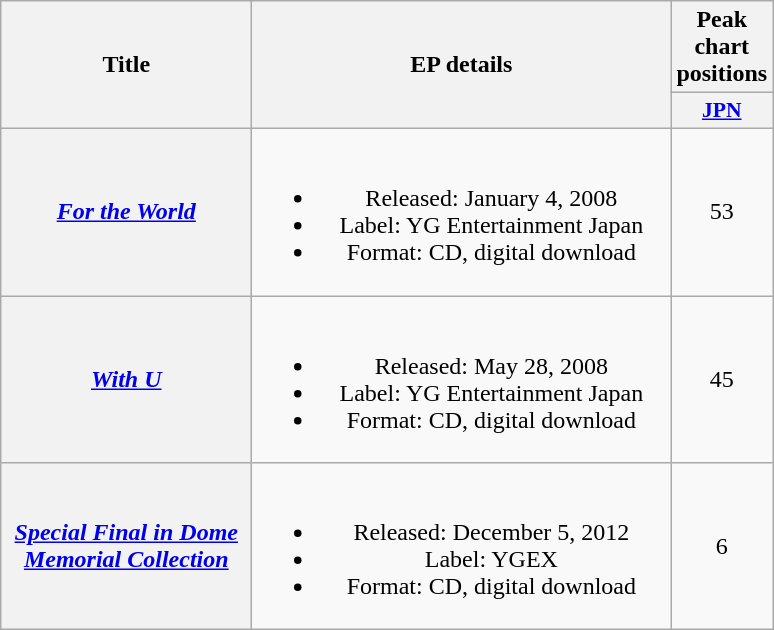<table class="wikitable plainrowheaders" style="text-align:center;">
<tr>
<th scope="col" rowspan="2" style="width:10em;">Title</th>
<th scope="col" rowspan="2" style="width:17em;">EP details</th>
<th scope="col" colspan="1">Peak chart positions</th>
</tr>
<tr>
<th scope="col" style="width:2.8em;font-size:90%;"><a href='#'>JPN</a><br></th>
</tr>
<tr>
<th scope="row"><em><a href='#'>For the World</a></em></th>
<td><br><ul><li>Released: January 4, 2008</li><li>Label: YG Entertainment Japan</li><li>Format: CD, digital download</li></ul></td>
<td>53</td>
</tr>
<tr>
<th scope="row"><em><a href='#'>With U</a></em></th>
<td><br><ul><li>Released: May 28, 2008</li><li>Label: YG Entertainment Japan</li><li>Format: CD, digital download</li></ul></td>
<td>45</td>
</tr>
<tr>
<th scope="row"><em><a href='#'>Special Final in Dome <br> Memorial Collection</a></em></th>
<td><br><ul><li>Released: December 5, 2012</li><li>Label: YGEX</li><li>Format: CD, digital download</li></ul></td>
<td>6</td>
</tr>
</table>
